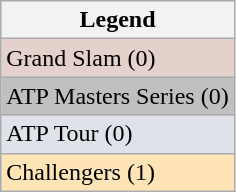<table class=wikitable>
<tr>
<th>Legend</th>
</tr>
<tr bgcolor=e5d1cb>
<td>Grand Slam (0)</td>
</tr>
<tr bgcolor=silver>
<td>ATP Masters Series (0)</td>
</tr>
<tr bgcolor=dfe2e9>
<td>ATP Tour (0)</td>
</tr>
<tr bgcolor=moccasin>
<td>Challengers (1)</td>
</tr>
</table>
